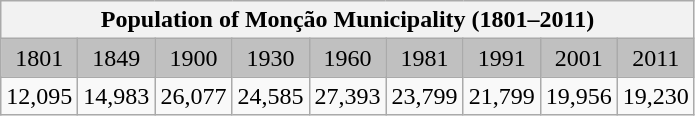<table class="wikitable">
<tr>
<th colspan="9">Population of Monção Municipality (1801–2011)</th>
</tr>
<tr bgcolor="#C0C0C0">
<td align="center">1801</td>
<td align="center">1849</td>
<td align="center">1900</td>
<td align="center">1930</td>
<td align="center">1960</td>
<td align="center">1981</td>
<td align="center">1991</td>
<td align="center">2001</td>
<td align="center">2011</td>
</tr>
<tr>
<td align="center">12,095</td>
<td align="center">14,983</td>
<td align="center">26,077</td>
<td align="center">24,585</td>
<td align="center">27,393</td>
<td align="center">23,799</td>
<td align="center">21,799</td>
<td align="center">19,956</td>
<td align="center">19,230</td>
</tr>
</table>
